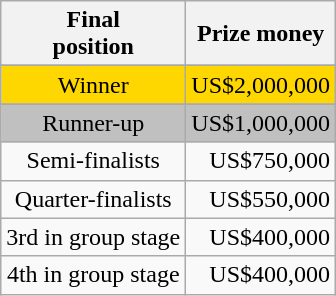<table Class="wikitable" style="text-align: center;" style="font-size: 95%;">
<tr>
<th>Final<br>position</th>
<th>Prize money</th>
</tr>
<tr>
</tr>
<tr style="background:gold;">
<td>Winner</td>
<td align=right>US$2,000,000</td>
</tr>
<tr>
</tr>
<tr style="background:silver;">
<td>Runner-up</td>
<td align=right>US$1,000,000</td>
</tr>
<tr>
<td>Semi-finalists</td>
<td align=right>US$750,000</td>
</tr>
<tr>
<td>Quarter-finalists</td>
<td align=right>US$550,000</td>
</tr>
<tr>
<td>3rd in group stage</td>
<td align=right>US$400,000</td>
</tr>
<tr>
<td>4th in group stage</td>
<td align=right>US$400,000</td>
</tr>
</table>
